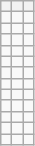<table class="wikitable mw-collapsible mw-collapsed">
<tr>
<th></th>
<th></th>
<th></th>
</tr>
<tr>
<td></td>
<td></td>
<td></td>
</tr>
<tr>
<td></td>
<td></td>
<td></td>
</tr>
<tr>
<td></td>
<td></td>
<td></td>
</tr>
<tr>
<td></td>
<td></td>
<td></td>
</tr>
<tr>
<td></td>
<td></td>
<td></td>
</tr>
<tr>
<td></td>
<td></td>
<td></td>
</tr>
<tr>
<td></td>
<td></td>
<td></td>
</tr>
<tr>
<td></td>
<td></td>
<td></td>
</tr>
<tr>
<td></td>
<td></td>
<td></td>
</tr>
<tr>
<td></td>
<td></td>
<td></td>
</tr>
<tr>
<td></td>
<td></td>
<td></td>
</tr>
<tr>
<td></td>
<td></td>
<td></td>
</tr>
</table>
